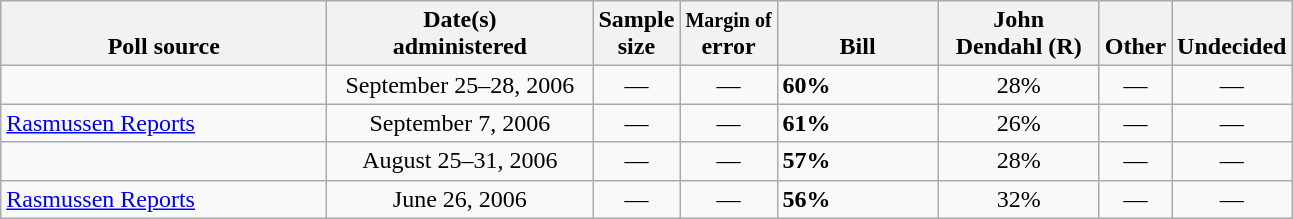<table class="wikitable">
<tr valign= bottom>
<th style="width:210px;">Poll source</th>
<th style="width:170px;">Date(s)<br>administered</th>
<th class=small>Sample<br>size</th>
<th><small>Margin of</small><br>error</th>
<th style="width:100px;">Bill<br></th>
<th style="width:100px;">John<br>Dendahl (R)</th>
<th style="width:40px;">Other</th>
<th style="width:40px;">Undecided</th>
</tr>
<tr>
<td></td>
<td align=center>September 25–28, 2006</td>
<td align=center>—</td>
<td align=center>—</td>
<td><strong>60%</strong></td>
<td align=center>28%</td>
<td align=center>—</td>
<td align=center>—</td>
</tr>
<tr>
<td><a href='#'>Rasmussen Reports</a></td>
<td align=center>September 7, 2006</td>
<td align=center>—</td>
<td align=center>—</td>
<td><strong>61%</strong></td>
<td align=center>26%</td>
<td align=center>—</td>
<td align=center>—</td>
</tr>
<tr>
<td></td>
<td align=center>August 25–31, 2006</td>
<td align=center>—</td>
<td align=center>—</td>
<td><strong>57%</strong></td>
<td align=center>28%</td>
<td align=center>—</td>
<td align=center>—</td>
</tr>
<tr>
<td><a href='#'>Rasmussen Reports</a></td>
<td align=center>June 26, 2006</td>
<td align=center>—</td>
<td align=center>—</td>
<td><strong>56%</strong></td>
<td align=center>32%</td>
<td align=center>—</td>
<td align=center>—</td>
</tr>
</table>
